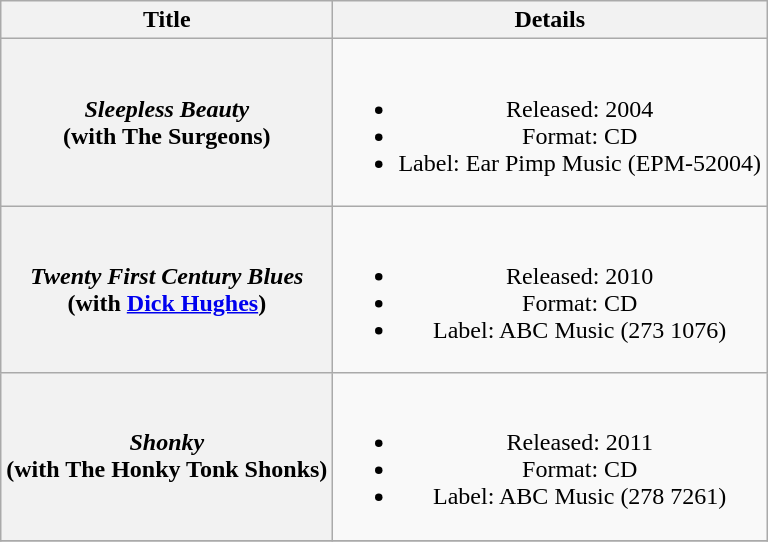<table class="wikitable plainrowheaders" style="text-align:center;" border="1">
<tr>
<th>Title</th>
<th>Details</th>
</tr>
<tr>
<th scope="row"><em>Sleepless Beauty</em> <br> (with The Surgeons)</th>
<td><br><ul><li>Released: 2004</li><li>Format: CD</li><li>Label: Ear Pimp Music (EPM-52004)</li></ul></td>
</tr>
<tr>
<th scope="row"><em>Twenty First Century Blues</em> <br> (with <a href='#'>Dick Hughes</a>)</th>
<td><br><ul><li>Released: 2010</li><li>Format: CD</li><li>Label: ABC Music (273 1076)</li></ul></td>
</tr>
<tr>
<th scope="row"><em>Shonky</em> <br> (with The Honky Tonk Shonks)</th>
<td><br><ul><li>Released: 2011</li><li>Format: CD</li><li>Label: ABC Music (278 7261)</li></ul></td>
</tr>
<tr>
</tr>
</table>
